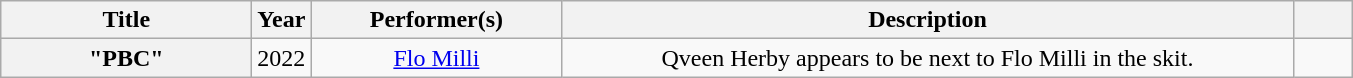<table class="wikitable plainrowheaders sortable" style="text-align: center;">
<tr>
<th scope="col" style="width: 10em;">Title</th>
<th scope="col" style="width: 2em;">Year</th>
<th scope="col" style="width: 10em;">Performer(s)</th>
<th scope="col" style="width: 30em;" class="unsortable">Description</th>
<th scope="col" class="unsortable" style="width: 2em;"></th>
</tr>
<tr>
<th scope="row">"PBC"</th>
<td>2022</td>
<td><a href='#'>Flo Milli</a></td>
<td>Qveen Herby appears to be next to Flo Milli in the skit.</td>
<td></td>
</tr>
</table>
